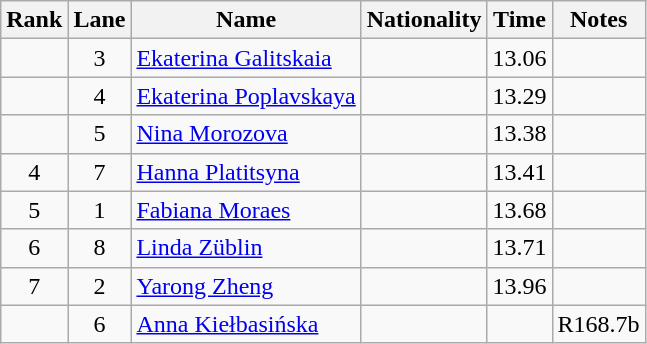<table class="wikitable sortable" style="text-align:center">
<tr>
<th>Rank</th>
<th>Lane</th>
<th>Name</th>
<th>Nationality</th>
<th>Time</th>
<th>Notes</th>
</tr>
<tr>
<td></td>
<td>3</td>
<td align=left><a href='#'>Ekaterina Galitskaia</a></td>
<td align=left></td>
<td>13.06</td>
<td></td>
</tr>
<tr>
<td></td>
<td>4</td>
<td align=left><a href='#'>Ekaterina Poplavskaya</a></td>
<td align=left></td>
<td>13.29</td>
<td></td>
</tr>
<tr>
<td></td>
<td>5</td>
<td align=left><a href='#'>Nina Morozova</a></td>
<td align=left></td>
<td>13.38</td>
<td></td>
</tr>
<tr>
<td>4</td>
<td>7</td>
<td align=left><a href='#'>Hanna Platitsyna</a></td>
<td align=left></td>
<td>13.41</td>
<td></td>
</tr>
<tr>
<td>5</td>
<td>1</td>
<td align=left><a href='#'>Fabiana Moraes</a></td>
<td align=left></td>
<td>13.68</td>
<td></td>
</tr>
<tr>
<td>6</td>
<td>8</td>
<td align=left><a href='#'>Linda Züblin</a></td>
<td align=left></td>
<td>13.71</td>
<td></td>
</tr>
<tr>
<td>7</td>
<td>2</td>
<td align=left><a href='#'>Yarong Zheng</a></td>
<td align=left></td>
<td>13.96</td>
<td></td>
</tr>
<tr>
<td></td>
<td>6</td>
<td align=left><a href='#'>Anna Kiełbasińska</a></td>
<td align=left></td>
<td></td>
<td>R168.7b</td>
</tr>
</table>
